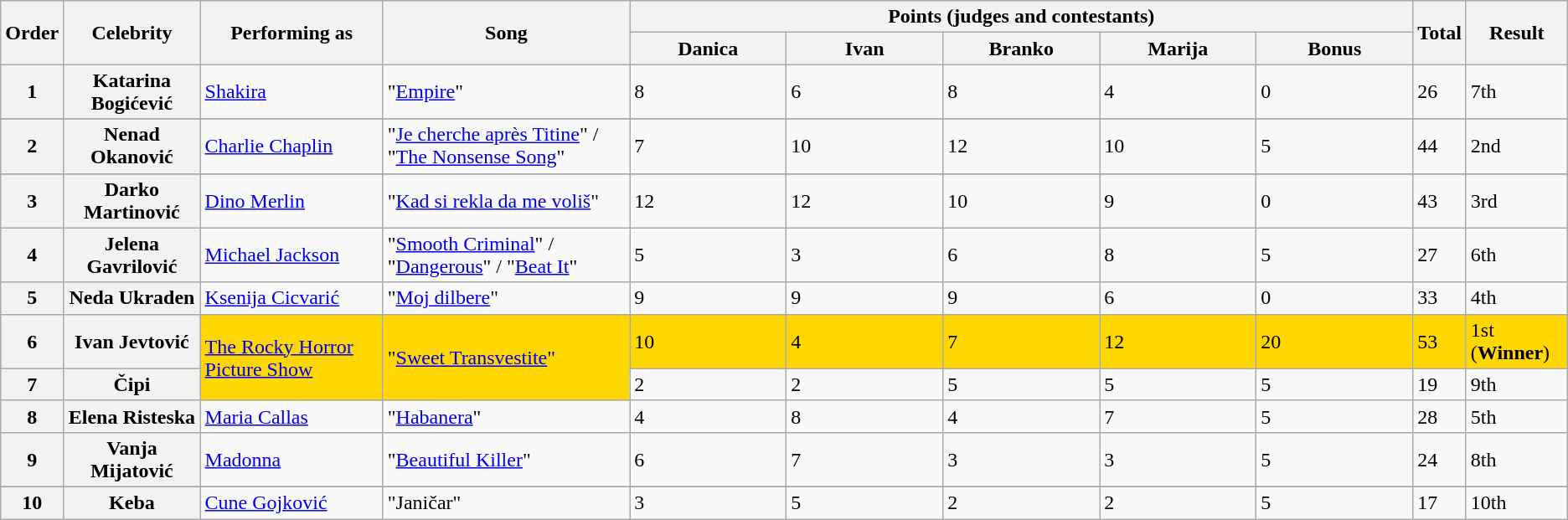<table class=wikitable>
<tr>
<th rowspan="2">Order</th>
<th rowspan="2">Celebrity</th>
<th rowspan="2">Performing as</th>
<th rowspan="2">Song</th>
<th colspan="5" style="width:50%;">Points (judges and contestants)</th>
<th rowspan="2">Total</th>
<th rowspan="2">Result</th>
</tr>
<tr>
<th style="width:10%;">Danica</th>
<th style="width:10%;">Ivan</th>
<th style="width:10%;">Branko</th>
<th style="width:10%;">Marija</th>
<th style="width:10%;">Bonus</th>
</tr>
<tr>
<th scope="row">1</th>
<th scope="row">Katarina Bogićević</th>
<td><a href='#'>Shakira</a></td>
<td>"<a href='#'>Empire</a>"</td>
<td>8</td>
<td>6</td>
<td>8</td>
<td>4</td>
<td>0</td>
<td>26</td>
<td>7th</td>
</tr>
<tr>
</tr>
<tr -bgcolor="silver">
<th scope="row">2</th>
<th scope="row">Nenad Okanović</th>
<td><a href='#'>Charlie Chaplin</a></td>
<td>"<a href='#'>Je cherche après Titine</a>" / "<a href='#'>The Nonsense Song</a>"</td>
<td>7</td>
<td>10</td>
<td>12</td>
<td>10</td>
<td>5</td>
<td>44</td>
<td>2nd</td>
</tr>
<tr>
</tr>
<tr -bgcolor="tan">
<th scope="row">3</th>
<th scope="row">Darko Martinović</th>
<td><a href='#'>Dino Merlin</a></td>
<td>"<a href='#'>Kad si rekla da me voliš</a>"</td>
<td>12</td>
<td>12</td>
<td>10</td>
<td>9</td>
<td>0</td>
<td>43</td>
<td>3rd</td>
</tr>
<tr>
<th scope="row">4</th>
<th scope="row">Jelena Gavrilović</th>
<td><a href='#'>Michael Jackson</a></td>
<td>"<a href='#'>Smooth Criminal</a>" / "<a href='#'>Dangerous</a>" / "<a href='#'>Beat It</a>"</td>
<td>5</td>
<td>3</td>
<td>6</td>
<td>8</td>
<td>5</td>
<td>27</td>
<td>6th</td>
</tr>
<tr>
<th scope="row">5</th>
<th scope="row">Neda Ukraden</th>
<td><a href='#'>Ksenija Cicvarić</a></td>
<td>"<a href='#'>Moj dilbere</a>"</td>
<td>9</td>
<td>9</td>
<td>9</td>
<td>6</td>
<td>0</td>
<td>33</td>
<td>4th</td>
</tr>
<tr style="background:gold;">
<th scope="row">6</th>
<th scope="row">Ivan Jevtović</th>
<td rowspan="2"><a href='#'>The Rocky Horror Picture Show</a></td>
<td rowspan="2">"<a href='#'>Sweet Transvestite</a>"</td>
<td>10</td>
<td>4</td>
<td>7</td>
<td>12</td>
<td>20</td>
<td>53</td>
<td>1st (<strong>Winner</strong>)</td>
</tr>
<tr>
<th scope="row">7</th>
<th scope="row">Čipi</th>
<td>2</td>
<td>2</td>
<td>5</td>
<td>5</td>
<td>5</td>
<td>19</td>
<td>9th</td>
</tr>
<tr>
<th scope="row">8</th>
<th scope="row">Elena Risteska</th>
<td><a href='#'>Maria Callas</a></td>
<td>"<a href='#'>Habanera</a>"</td>
<td>4</td>
<td>8</td>
<td>4</td>
<td>7</td>
<td>5</td>
<td>28</td>
<td>5th</td>
</tr>
<tr>
<th scope="row">9</th>
<th scope="row">Vanja Mijatović</th>
<td><a href='#'>Madonna</a></td>
<td>"<a href='#'>Beautiful Killer</a>"</td>
<td>6</td>
<td>7</td>
<td>3</td>
<td>3</td>
<td>5</td>
<td>24</td>
<td>8th</td>
</tr>
<tr>
</tr>
<tr>
<th scope="row">10</th>
<th scope="row">Keba</th>
<td><a href='#'>Cune Gojković</a></td>
<td>"Janičar"</td>
<td>3</td>
<td>5</td>
<td>2</td>
<td>2</td>
<td>5</td>
<td>17</td>
<td>10th</td>
</tr>
</table>
